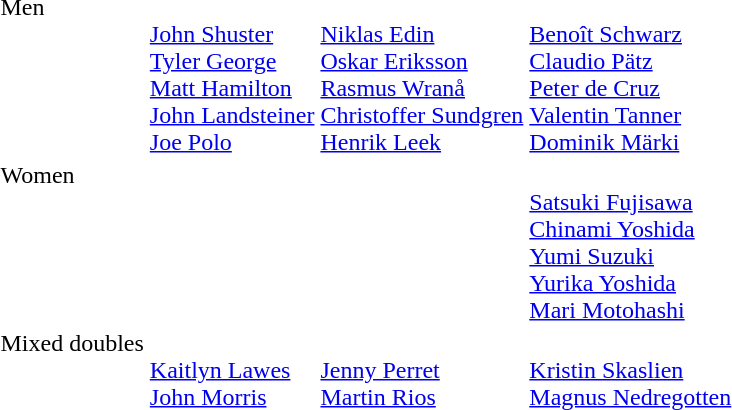<table>
<tr valign="top">
<td>Men<br></td>
<td><br><a href='#'>John Shuster</a><br><a href='#'>Tyler George</a><br><a href='#'>Matt Hamilton</a><br><a href='#'>John Landsteiner</a><br><a href='#'>Joe Polo</a></td>
<td><br><a href='#'>Niklas Edin</a><br><a href='#'>Oskar Eriksson</a><br><a href='#'>Rasmus Wranå</a><br><a href='#'>Christoffer Sundgren</a><br><a href='#'>Henrik Leek</a></td>
<td><br><a href='#'>Benoît Schwarz</a><br><a href='#'>Claudio Pätz</a><br><a href='#'>Peter de Cruz</a><br><a href='#'>Valentin Tanner</a><br><a href='#'>Dominik Märki</a></td>
</tr>
<tr valign="top">
<td>Women<br></td>
<td></td>
<td></td>
<td><br><a href='#'>Satsuki Fujisawa</a><br><a href='#'>Chinami Yoshida</a><br><a href='#'>Yumi Suzuki</a><br><a href='#'>Yurika Yoshida</a><br><a href='#'>Mari Motohashi</a></td>
</tr>
<tr valign="top">
<td>Mixed doubles<br></td>
<td><br><a href='#'>Kaitlyn Lawes</a><br><a href='#'>John Morris</a></td>
<td><br><a href='#'>Jenny Perret</a><br><a href='#'>Martin Rios</a></td>
<td><br><a href='#'>Kristin Skaslien</a><br><a href='#'>Magnus Nedregotten</a></td>
</tr>
</table>
